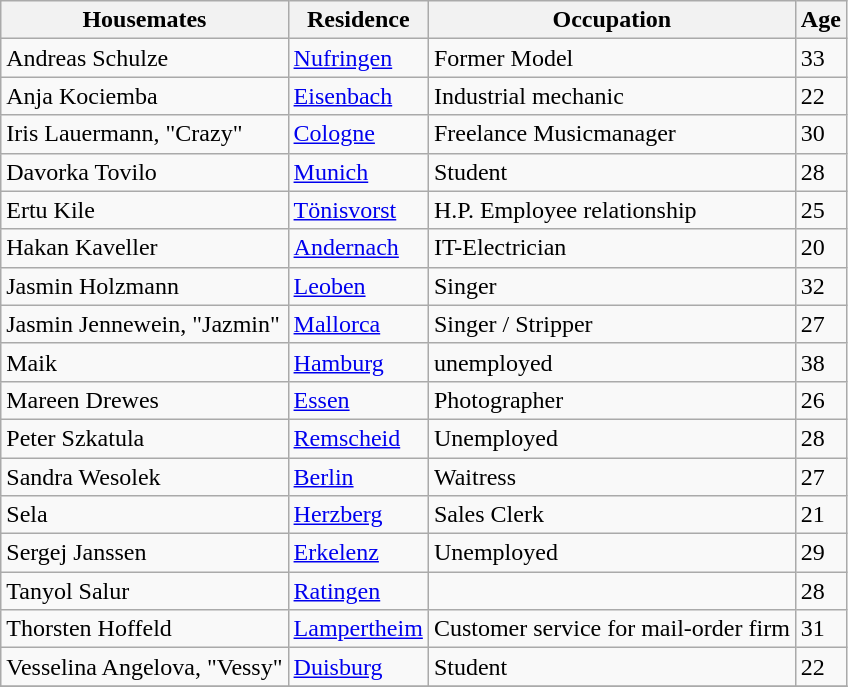<table class=wikitable>
<tr>
<th>Housemates</th>
<th>Residence</th>
<th>Occupation</th>
<th>Age</th>
</tr>
<tr>
<td> Andreas Schulze</td>
<td><a href='#'>Nufringen</a></td>
<td>Former Model</td>
<td>33</td>
</tr>
<tr>
<td> Anja Kociemba</td>
<td><a href='#'>Eisenbach</a></td>
<td>Industrial mechanic</td>
<td>22</td>
</tr>
<tr>
<td> Iris Lauermann, "Crazy"</td>
<td><a href='#'>Cologne</a></td>
<td>Freelance Musicmanager</td>
<td>30</td>
</tr>
<tr>
<td> Davorka Tovilo</td>
<td><a href='#'>Munich</a></td>
<td>Student</td>
<td>28</td>
</tr>
<tr>
<td> Ertu Kile</td>
<td><a href='#'>Tönisvorst</a></td>
<td>H.P. Employee relationship</td>
<td>25</td>
</tr>
<tr>
<td> Hakan Kaveller</td>
<td><a href='#'>Andernach</a></td>
<td>IT-Electrician</td>
<td>20</td>
</tr>
<tr>
<td> Jasmin Holzmann</td>
<td><a href='#'>Leoben</a></td>
<td>Singer</td>
<td>32</td>
</tr>
<tr>
<td> Jasmin Jennewein, "Jazmin"</td>
<td><a href='#'>Mallorca</a></td>
<td>Singer / Stripper</td>
<td>27</td>
</tr>
<tr>
<td> Maik</td>
<td><a href='#'>Hamburg</a></td>
<td>unemployed</td>
<td>38</td>
</tr>
<tr>
<td> Mareen Drewes</td>
<td><a href='#'>Essen</a></td>
<td>Photographer</td>
<td>26</td>
</tr>
<tr>
<td> Peter Szkatula</td>
<td><a href='#'>Remscheid</a></td>
<td>Unemployed</td>
<td>28</td>
</tr>
<tr>
<td> Sandra Wesolek</td>
<td><a href='#'>Berlin</a></td>
<td>Waitress</td>
<td>27</td>
</tr>
<tr>
<td> Sela</td>
<td><a href='#'>Herzberg</a></td>
<td>Sales Clerk</td>
<td>21</td>
</tr>
<tr>
<td> Sergej Janssen</td>
<td><a href='#'>Erkelenz</a></td>
<td>Unemployed</td>
<td>29</td>
</tr>
<tr>
<td> Tanyol Salur</td>
<td><a href='#'>Ratingen</a></td>
<td></td>
<td>28</td>
</tr>
<tr>
<td> Thorsten Hoffeld</td>
<td><a href='#'>Lampertheim</a></td>
<td>Customer service for mail-order firm</td>
<td>31</td>
</tr>
<tr>
<td> Vesselina Angelova, "Vessy"</td>
<td><a href='#'>Duisburg</a></td>
<td>Student</td>
<td>22</td>
</tr>
<tr>
</tr>
</table>
